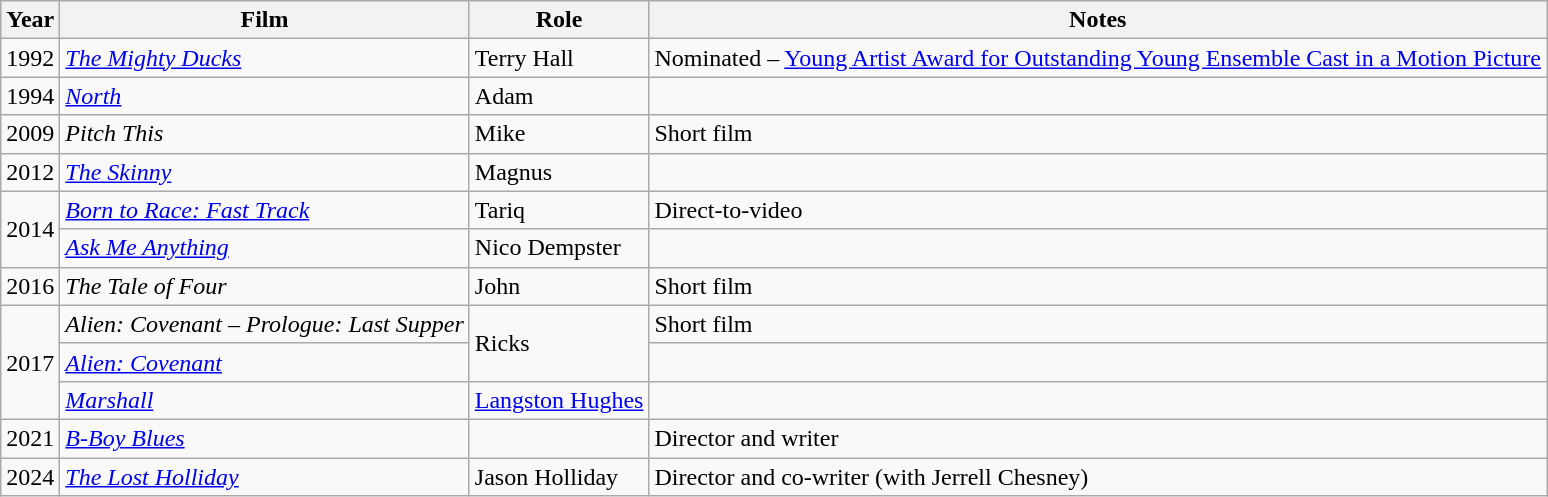<table class="wikitable sortable">
<tr>
<th>Year</th>
<th>Film</th>
<th>Role</th>
<th class="unsortable">Notes</th>
</tr>
<tr>
<td>1992</td>
<td><em><a href='#'>The Mighty Ducks</a></em></td>
<td>Terry Hall</td>
<td>Nominated – <a href='#'>Young Artist Award for Outstanding Young Ensemble Cast in a Motion Picture</a></td>
</tr>
<tr>
<td>1994</td>
<td><em><a href='#'>North</a></em></td>
<td>Adam</td>
<td></td>
</tr>
<tr>
<td>2009</td>
<td><em>Pitch This</em></td>
<td>Mike</td>
<td>Short film</td>
</tr>
<tr>
<td>2012</td>
<td><em><a href='#'>The Skinny</a></em></td>
<td>Magnus</td>
<td></td>
</tr>
<tr>
<td rowspan="2">2014</td>
<td><em><a href='#'>Born to Race: Fast Track</a></em></td>
<td>Tariq</td>
<td>Direct-to-video</td>
</tr>
<tr>
<td><em><a href='#'>Ask Me Anything</a></em></td>
<td>Nico Dempster</td>
<td></td>
</tr>
<tr>
<td>2016</td>
<td><em>The Tale of Four</em></td>
<td>John</td>
<td>Short film</td>
</tr>
<tr>
<td rowspan="3">2017</td>
<td><em>Alien: Covenant – Prologue: Last Supper</em></td>
<td rowspan="2">Ricks</td>
<td>Short film</td>
</tr>
<tr>
<td><em><a href='#'>Alien: Covenant</a></em></td>
<td></td>
</tr>
<tr>
<td><em><a href='#'>Marshall</a></em></td>
<td><a href='#'>Langston Hughes</a></td>
<td></td>
</tr>
<tr>
<td>2021</td>
<td><em><a href='#'>B-Boy Blues</a></em></td>
<td></td>
<td>Director and writer</td>
</tr>
<tr>
<td>2024</td>
<td><em><a href='#'>The Lost Holliday</a></em></td>
<td>Jason Holliday</td>
<td>Director and co-writer (with Jerrell Chesney)</td>
</tr>
</table>
